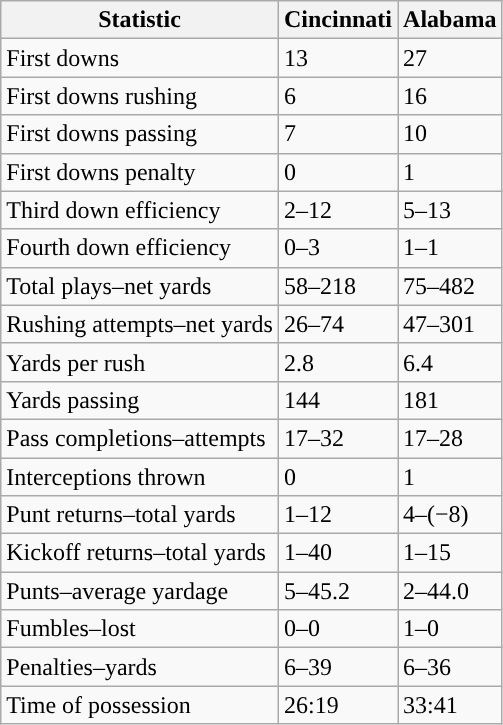<table class="wikitable">
<tr>
<th>Statistic</th>
<th><strong>Cincinnati</strong></th>
<th><strong>Alabama</strong></th>
</tr>
<tr>
<td>First downs</td>
<td>13</td>
<td>27</td>
</tr>
<tr>
<td>First downs rushing</td>
<td>6</td>
<td>16</td>
</tr>
<tr>
<td>First downs passing</td>
<td>7</td>
<td>10</td>
</tr>
<tr>
<td>First downs penalty</td>
<td>0</td>
<td>1</td>
</tr>
<tr>
<td>Third down efficiency</td>
<td>2–12</td>
<td>5–13</td>
</tr>
<tr>
<td>Fourth down efficiency</td>
<td>0–3</td>
<td>1–1</td>
</tr>
<tr>
<td>Total plays–net yards</td>
<td>58–218</td>
<td>75–482</td>
</tr>
<tr>
<td>Rushing attempts–net yards</td>
<td>26–74</td>
<td>47–301</td>
</tr>
<tr>
<td>Yards per rush</td>
<td>2.8</td>
<td>6.4</td>
</tr>
<tr>
<td>Yards passing</td>
<td>144</td>
<td>181</td>
</tr>
<tr>
<td>Pass completions–attempts</td>
<td>17–32</td>
<td>17–28</td>
</tr>
<tr>
<td>Interceptions thrown</td>
<td>0</td>
<td>1</td>
</tr>
<tr>
<td>Punt returns–total yards</td>
<td>1–12</td>
<td>4–(−8)</td>
</tr>
<tr>
<td>Kickoff returns–total yards</td>
<td>1–40</td>
<td>1–15</td>
</tr>
<tr>
<td>Punts–average yardage</td>
<td>5–45.2</td>
<td>2–44.0</td>
</tr>
<tr>
<td>Fumbles–lost</td>
<td>0–0</td>
<td>1–0</td>
</tr>
<tr>
<td>Penalties–yards</td>
<td>6–39</td>
<td>6–36</td>
</tr>
<tr>
<td>Time of possession</td>
<td>26:19</td>
<td>33:41</td>
</tr>
</table>
